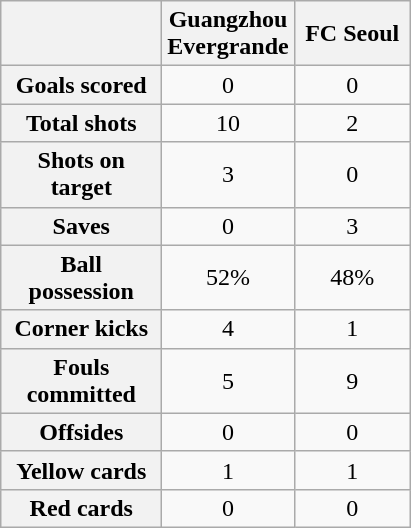<table class="wikitable plainrowheaders" style="text-align: center">
<tr>
<th scope="col" style="width:100px;"></th>
<th scope="col" style="width:70px;">Guangzhou Evergrande</th>
<th scope="col" style="width:70px;">FC Seoul</th>
</tr>
<tr>
<th scope=row>Goals scored</th>
<td>0</td>
<td>0</td>
</tr>
<tr>
<th scope=row>Total shots</th>
<td>10</td>
<td>2</td>
</tr>
<tr>
<th scope=row>Shots on target</th>
<td>3</td>
<td>0</td>
</tr>
<tr>
<th scope=row>Saves</th>
<td>0</td>
<td>3</td>
</tr>
<tr>
<th scope=row>Ball possession</th>
<td>52%</td>
<td>48%</td>
</tr>
<tr>
<th scope=row>Corner kicks</th>
<td>4</td>
<td>1</td>
</tr>
<tr>
<th scope=row>Fouls committed</th>
<td>5</td>
<td>9</td>
</tr>
<tr>
<th scope=row>Offsides</th>
<td>0</td>
<td>0</td>
</tr>
<tr>
<th scope=row>Yellow cards</th>
<td>1</td>
<td>1</td>
</tr>
<tr>
<th scope=row>Red cards</th>
<td>0</td>
<td>0</td>
</tr>
</table>
